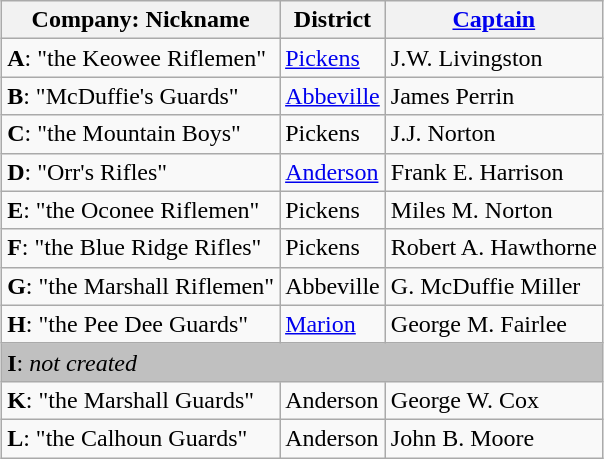<table border="1" class="wikitable" style="margin: 1em auto 1em auto;">
<tr>
<th>Company: Nickname</th>
<th>District</th>
<th><a href='#'>Captain</a></th>
</tr>
<tr>
<td><strong>A</strong>: "the Keowee Riflemen"</td>
<td><a href='#'>Pickens</a></td>
<td>J.W. Livingston</td>
</tr>
<tr>
<td><strong>B</strong>: "McDuffie's Guards"</td>
<td><a href='#'>Abbeville</a></td>
<td>James Perrin</td>
</tr>
<tr>
<td><strong>C</strong>: "the Mountain Boys"</td>
<td>Pickens</td>
<td>J.J. Norton</td>
</tr>
<tr>
<td><strong>D</strong>: "Orr's Rifles"</td>
<td><a href='#'>Anderson</a></td>
<td>Frank E. Harrison</td>
</tr>
<tr>
<td><strong>E</strong>: "the Oconee Riflemen"</td>
<td>Pickens</td>
<td>Miles M. Norton</td>
</tr>
<tr>
<td><strong>F</strong>: "the Blue Ridge Rifles"</td>
<td>Pickens</td>
<td style=white-space:nowrap>Robert A. Hawthorne</td>
</tr>
<tr>
<td><strong>G</strong>: "the Marshall Riflemen"</td>
<td>Abbeville</td>
<td>G. McDuffie Miller</td>
</tr>
<tr>
<td><strong>H</strong>: "the Pee Dee Guards"</td>
<td><a href='#'>Marion</a></td>
<td>George M. Fairlee</td>
</tr>
<tr>
<td bgcolor=silver colspan="3"><strong>I</strong>: <em>not created</em></td>
</tr>
<tr>
<td><strong>K</strong>: "the Marshall Guards"</td>
<td>Anderson</td>
<td>George W. Cox</td>
</tr>
<tr>
<td><strong>L</strong>: "the Calhoun Guards"</td>
<td>Anderson</td>
<td>John B. Moore</td>
</tr>
</table>
